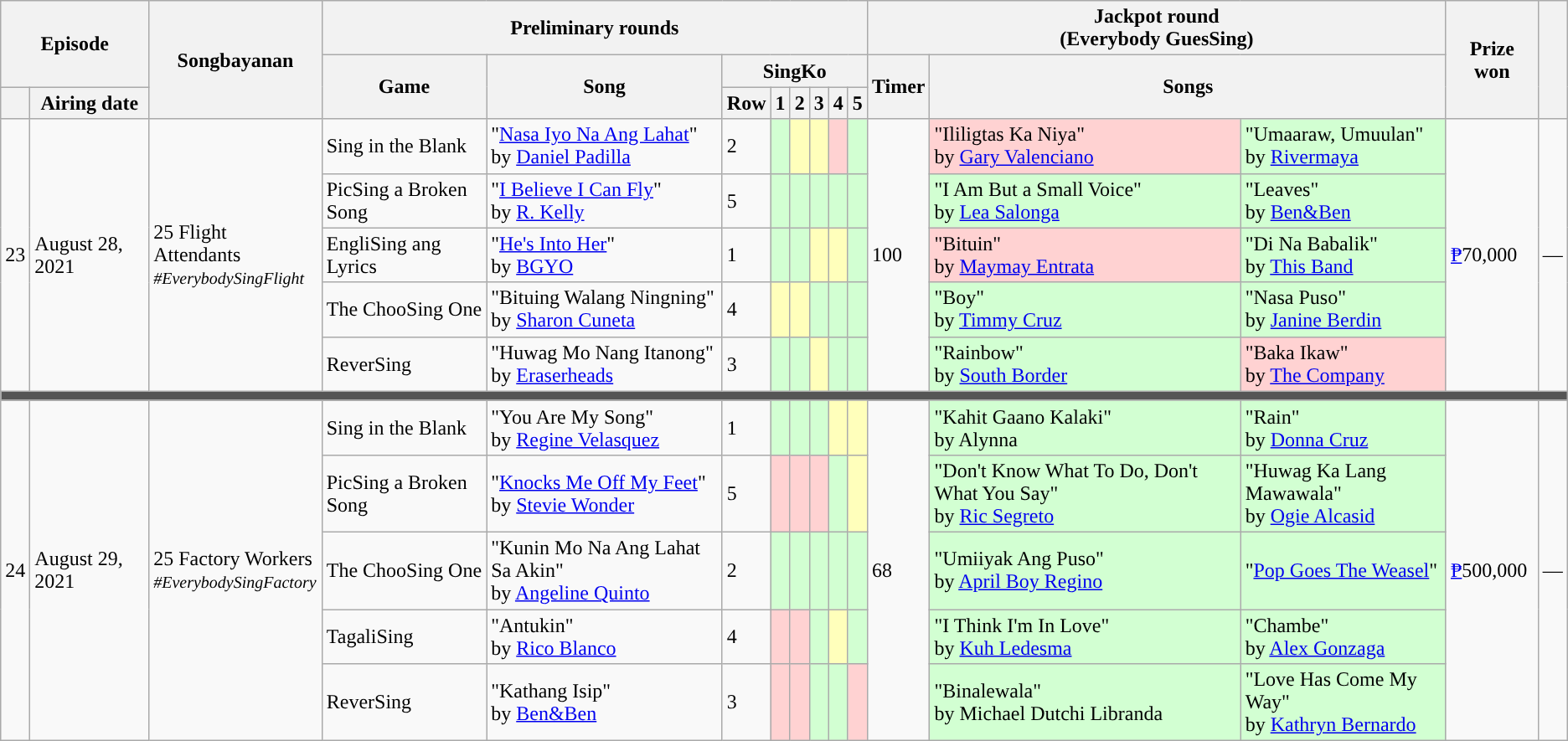<table class="wikitable plainrowheaders mw-collapsible ">
<tr>
<th colspan="2" rowspan="2">Episode</th>
<th rowspan="3">Songbayanan</th>
<th colspan="8">Preliminary rounds</th>
<th colspan="3">Jackpot round<br>(Everybody GuesSing)</th>
<th rowspan="3">Prize won</th>
<th rowspan="3"></th>
</tr>
<tr>
<th rowspan="2">Game</th>
<th rowspan="2">Song</th>
<th colspan="6">SingKo</th>
<th rowspan="2">Timer</th>
<th colspan="2" rowspan="2">Songs</th>
</tr>
<tr>
<th></th>
<th>Airing date</th>
<th>Row</th>
<th>1</th>
<th>2</th>
<th>3</th>
<th>4</th>
<th>5</th>
</tr>
<tr>
<td rowspan="5">23</td>
<td rowspan="5">August 28, 2021</td>
<td rowspan="5">25 Flight Attendants<br><small><em>#EverybodySingFlight</em></small></td>
<td>Sing in the Blank</td>
<td>"<a href='#'>Nasa Iyo Na Ang Lahat</a>"<br>by <a href='#'>Daniel Padilla</a></td>
<td>2</td>
<td style="background:#D2FFD2"></td>
<td style="background:#FFB"></td>
<td style="background:#FFB"></td>
<td style="background:#FFD2D2"></td>
<td style="background:#D2FFD2"></td>
<td rowspan="5">100 </td>
<td style="background:#FFD2D2">"Ililigtas Ka Niya"<br>by <a href='#'>Gary Valenciano</a></td>
<td style="background:#D2FFD2">"Umaaraw, Umuulan"<br>by <a href='#'>Rivermaya</a></td>
<td rowspan="5"><a href='#'>₱</a>70,000</td>
<td rowspan="5">—</td>
</tr>
<tr>
<td>PicSing a Broken Song</td>
<td>"<a href='#'>I Believe I Can Fly</a>"<br>by <a href='#'>R. Kelly</a></td>
<td>5</td>
<td style="background:#D2FFD2"></td>
<td style="background:#D2FFD2"></td>
<td style="background:#D2FFD2"></td>
<td style="background:#D2FFD2"></td>
<td style="background:#D2FFD2"></td>
<td style="background:#D2FFD2">"I Am But a Small Voice"<br>by <a href='#'>Lea Salonga</a></td>
<td style="background:#D2FFD2">"Leaves"<br>by <a href='#'>Ben&Ben</a></td>
</tr>
<tr>
<td>EngliSing ang Lyrics</td>
<td>"<a href='#'>He's Into Her</a>"<br>by <a href='#'>BGYO</a></td>
<td>1</td>
<td style="background:#D2FFD2"></td>
<td style="background:#D2FFD2"></td>
<td style="background:#FFB"></td>
<td style="background:#FFB"></td>
<td style="background:#D2FFD2"></td>
<td style="background:#FFD2D2">"Bituin"<br>by <a href='#'>Maymay Entrata</a></td>
<td style="background:#D2FFD2">"Di Na Babalik"<br>by <a href='#'>This Band</a></td>
</tr>
<tr>
<td>The ChooSing One</td>
<td>"Bituing Walang Ningning"<br>by <a href='#'>Sharon Cuneta</a></td>
<td>4</td>
<td style="background:#FFB"></td>
<td style="background:#FFB"></td>
<td style="background:#D2FFD2"></td>
<td style="background:#D2FFD2"></td>
<td style="background:#D2FFD2"></td>
<td style="background:#D2FFD2">"Boy"<br>by <a href='#'>Timmy Cruz</a></td>
<td style="background:#D2FFD2">"Nasa Puso"<br>by <a href='#'>Janine Berdin</a></td>
</tr>
<tr>
<td>ReverSing</td>
<td>"Huwag Mo Nang Itanong"<br>by <a href='#'>Eraserheads</a></td>
<td>3</td>
<td style="background:#D2FFD2"></td>
<td style="background:#D2FFD2"></td>
<td style="background:#FFB"></td>
<td style="background:#D2FFD2"></td>
<td style="background:#D2FFD2"></td>
<td style="background:#D2FFD2">"Rainbow"<br>by <a href='#'>South Border</a></td>
<td style="background:#FFD2D2">"Baka Ikaw"<br>by <a href='#'>The Company</a></td>
</tr>
<tr>
<th colspan="16" style="background:#555"></th>
</tr>
<tr>
<td rowspan="5">24</td>
<td rowspan="5">August 29, 2021</td>
<td rowspan="5">25 Factory Workers<br><small><em>#EverybodySingFactory</em></small></td>
<td>Sing in the Blank</td>
<td>"You Are My Song"<br>by <a href='#'>Regine Velasquez</a></td>
<td>1</td>
<td style="background:#D2FFD2"></td>
<td style="background:#D2FFD2"></td>
<td style="background:#D2FFD2"></td>
<td style="background:#FFB"></td>
<td style="background:#FFB"></td>
<td rowspan="5">68 </td>
<td style="background:#D2FFD2">"Kahit Gaano Kalaki"<br>by Alynna</td>
<td style="background:#D2FFD2">"Rain"<br>by <a href='#'>Donna Cruz</a></td>
<td rowspan="5"><a href='#'>₱</a>500,000</td>
<td rowspan="5">—</td>
</tr>
<tr>
<td>PicSing a Broken Song</td>
<td>"<a href='#'>Knocks Me Off My Feet</a>"<br>by <a href='#'>Stevie Wonder</a></td>
<td>5</td>
<td style="background:#FFD2D2"></td>
<td style="background:#FFD2D2"></td>
<td style="background:#FFD2D2"></td>
<td style="background:#D2FFD2"></td>
<td style="background:#FFB"></td>
<td style="background:#D2FFD2">"Don't Know What To Do, Don't What You Say"<br>by <a href='#'>Ric Segreto</a></td>
<td style="background:#D2FFD2">"Huwag Ka Lang Mawawala"<br>by <a href='#'>Ogie Alcasid</a></td>
</tr>
<tr>
<td>The ChooSing One</td>
<td>"Kunin Mo Na Ang Lahat Sa Akin"<br>by <a href='#'>Angeline Quinto</a></td>
<td>2</td>
<td style="background:#D2FFD2"></td>
<td style="background:#D2FFD2"></td>
<td style="background:#D2FFD2"></td>
<td style="background:#D2FFD2"></td>
<td style="background:#D2FFD2"></td>
<td style="background:#D2FFD2">"Umiiyak Ang Puso"<br>by <a href='#'>April Boy Regino</a></td>
<td style="background:#D2FFD2">"<a href='#'>Pop Goes The Weasel</a>"</td>
</tr>
<tr>
<td>TagaliSing</td>
<td>"Antukin"<br>by <a href='#'>Rico Blanco</a></td>
<td>4</td>
<td style="background:#FFD2D2"></td>
<td style="background:#FFD2D2"></td>
<td style="background:#D2FFD2"></td>
<td style="background:#FFB"></td>
<td style="background:#D2FFD2"></td>
<td style="background:#D2FFD2">"I Think I'm In Love"<br>by <a href='#'>Kuh Ledesma</a></td>
<td style="background:#D2FFD2">"Chambe"<br>by <a href='#'>Alex Gonzaga</a></td>
</tr>
<tr>
<td>ReverSing</td>
<td>"Kathang Isip"<br>by <a href='#'>Ben&Ben</a></td>
<td>3</td>
<td style="background:#FFD2D2"></td>
<td style="background:#FFD2D2"></td>
<td style="background:#D2FFD2"></td>
<td style="background:#D2FFD2"></td>
<td style="background:#FFD2D2"></td>
<td style="background:#D2FFD2">"Binalewala"<br>by Michael Dutchi Libranda</td>
<td style="background:#D2FFD2">"Love Has Come My Way"<br>by <a href='#'>Kathryn Bernardo</a></td>
</tr>
</table>
